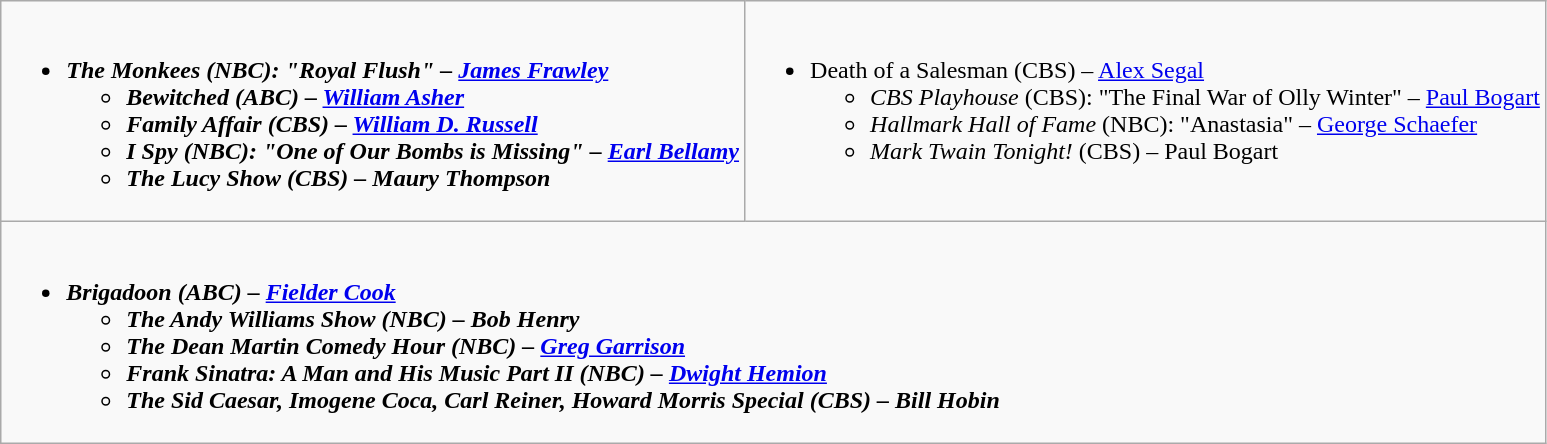<table class="wikitable">
<tr>
<td style="vertical-align:top;"><br><ul><li><strong><em>The Monkees<em> (NBC): "Royal Flush" – <a href='#'>James Frawley</a><strong><ul><li></em>Bewitched<em> (ABC) – <a href='#'>William Asher</a></li><li></em>Family Affair<em> (CBS) – <a href='#'>William D. Russell</a></li><li></em>I Spy<em> (NBC): "One of Our Bombs is Missing" – <a href='#'>Earl Bellamy</a></li><li></em>The Lucy Show<em> (CBS) – Maury Thompson</li></ul></li></ul></td>
<td style="vertical-align:top;"><br><ul><li></em></strong>Death of a Salesman</em> (CBS) – <a href='#'>Alex Segal</a></strong><ul><li><em>CBS Playhouse</em> (CBS): "The Final War of Olly Winter" – <a href='#'>Paul Bogart</a></li><li><em>Hallmark Hall of Fame</em> (NBC): "Anastasia" – <a href='#'>George Schaefer</a></li><li><em>Mark Twain Tonight!</em> (CBS) – Paul Bogart</li></ul></li></ul></td>
</tr>
<tr>
<td style="vertical-align:top;"  colspan="2"><br><ul><li><strong><em>Brigadoon<em> (ABC) – <a href='#'>Fielder Cook</a><strong><ul><li></em>The Andy Williams Show<em> (NBC) – Bob Henry</li><li></em>The Dean Martin Comedy Hour<em> (NBC) – <a href='#'>Greg Garrison</a></li><li></em>Frank Sinatra: A Man and His Music Part II<em> (NBC) – <a href='#'>Dwight Hemion</a></li><li></em>The Sid Caesar, Imogene Coca, Carl Reiner, Howard Morris Special<em> (CBS) – Bill Hobin</li></ul></li></ul></td>
</tr>
</table>
